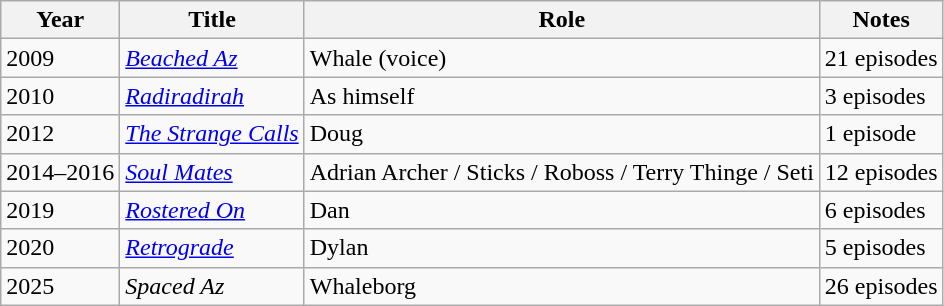<table class="wikitable sortable">
<tr>
<th>Year</th>
<th>Title</th>
<th>Role</th>
<th class="unsortable">Notes</th>
</tr>
<tr>
<td>2009</td>
<td><em><a href='#'>Beached Az</a></em></td>
<td>Whale (voice)</td>
<td>21 episodes</td>
</tr>
<tr>
<td>2010</td>
<td><em><a href='#'>Radiradirah</a></em></td>
<td>As himself</td>
<td>3 episodes</td>
</tr>
<tr>
<td>2012</td>
<td><em><a href='#'>The Strange Calls</a></em></td>
<td>Doug</td>
<td>1 episode</td>
</tr>
<tr>
<td>2014–2016</td>
<td><em><a href='#'>Soul Mates</a></em></td>
<td>Adrian Archer / Sticks / Roboss / Terry Thinge / Seti</td>
<td>12 episodes</td>
</tr>
<tr>
<td>2019</td>
<td><em><a href='#'>Rostered On</a></em></td>
<td>Dan</td>
<td>6 episodes</td>
</tr>
<tr>
<td>2020</td>
<td><em><a href='#'>Retrograde</a></em></td>
<td>Dylan</td>
<td>5 episodes</td>
</tr>
<tr>
<td>2025</td>
<td><em>Spaced Az</em></td>
<td>Whaleborg</td>
<td>26 episodes</td>
</tr>
</table>
